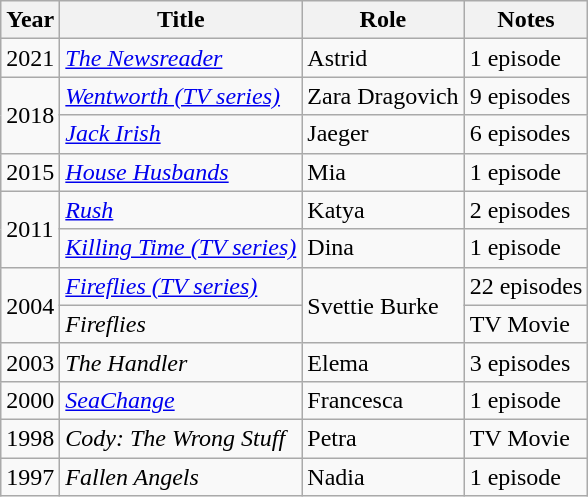<table class="wikitable sortable">
<tr>
<th>Year</th>
<th>Title</th>
<th>Role</th>
<th>Notes</th>
</tr>
<tr>
<td>2021</td>
<td><em><a href='#'>The Newsreader</a></em></td>
<td>Astrid</td>
<td>1 episode</td>
</tr>
<tr>
<td rowspan="2">2018</td>
<td><em><a href='#'>Wentworth (TV series)</a></em></td>
<td>Zara Dragovich</td>
<td>9 episodes</td>
</tr>
<tr>
<td><em><a href='#'>Jack Irish</a></em></td>
<td>Jaeger</td>
<td>6 episodes</td>
</tr>
<tr>
<td>2015</td>
<td><em><a href='#'>House Husbands</a></em></td>
<td>Mia</td>
<td>1 episode</td>
</tr>
<tr>
<td rowspan="2">2011</td>
<td><em><a href='#'>Rush</a></em></td>
<td>Katya</td>
<td>2 episodes</td>
</tr>
<tr>
<td><em><a href='#'>Killing Time (TV series)</a></em></td>
<td>Dina</td>
<td>1 episode</td>
</tr>
<tr>
<td rowspan="2">2004</td>
<td><em><a href='#'>Fireflies (TV series)</a></em></td>
<td rowspan="2">Svettie Burke</td>
<td>22 episodes</td>
</tr>
<tr>
<td><em>Fireflies</em></td>
<td>TV Movie</td>
</tr>
<tr>
<td>2003</td>
<td><em>The Handler</em></td>
<td>Elema</td>
<td>3 episodes</td>
</tr>
<tr>
<td>2000</td>
<td><em><a href='#'>SeaChange</a></em></td>
<td>Francesca</td>
<td>1 episode</td>
</tr>
<tr>
<td>1998</td>
<td><em>Cody: The Wrong Stuff</em></td>
<td>Petra</td>
<td>TV Movie</td>
</tr>
<tr>
<td>1997</td>
<td><em>Fallen Angels</em></td>
<td>Nadia</td>
<td>1 episode</td>
</tr>
</table>
